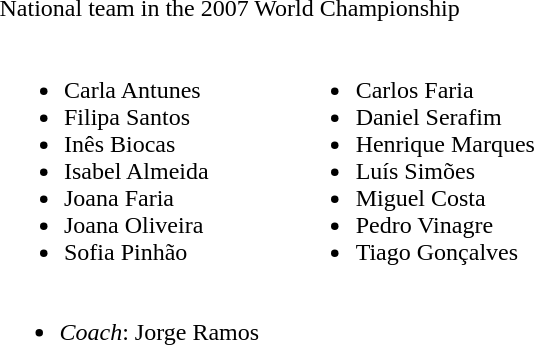<table>
<tr>
<td width="500" style="margin: 0 0 0 0" valig=top><br>National team in the 2007 World Championship<table>
<tr>
<td valign="top"><br><ul><li>Carla Antunes</li><li>Filipa Santos</li><li>Inês Biocas</li><li>Isabel Almeida</li><li>Joana Faria</li><li>Joana Oliveira</li><li>Sofia Pinhão</li></ul></td>
<td width="50"> </td>
<td valign="top"><br><ul><li>Carlos Faria</li><li>Daniel Serafim</li><li>Henrique Marques</li><li>Luís Simões</li><li>Miguel Costa</li><li>Pedro Vinagre</li><li>Tiago Gonçalves</li></ul></td>
</tr>
</table>
<ul><li><em>Coach</em>: Jorge Ramos</li></ul></td>
</tr>
</table>
